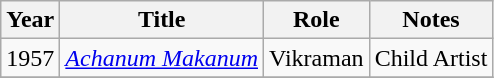<table class="wikitable sortable">
<tr>
<th>Year</th>
<th>Title</th>
<th>Role</th>
<th class="unsortable">Notes</th>
</tr>
<tr>
<td>1957</td>
<td><em><a href='#'>Achanum Makanum</a></em></td>
<td>Vikraman</td>
<td>Child Artist</td>
</tr>
<tr>
</tr>
</table>
